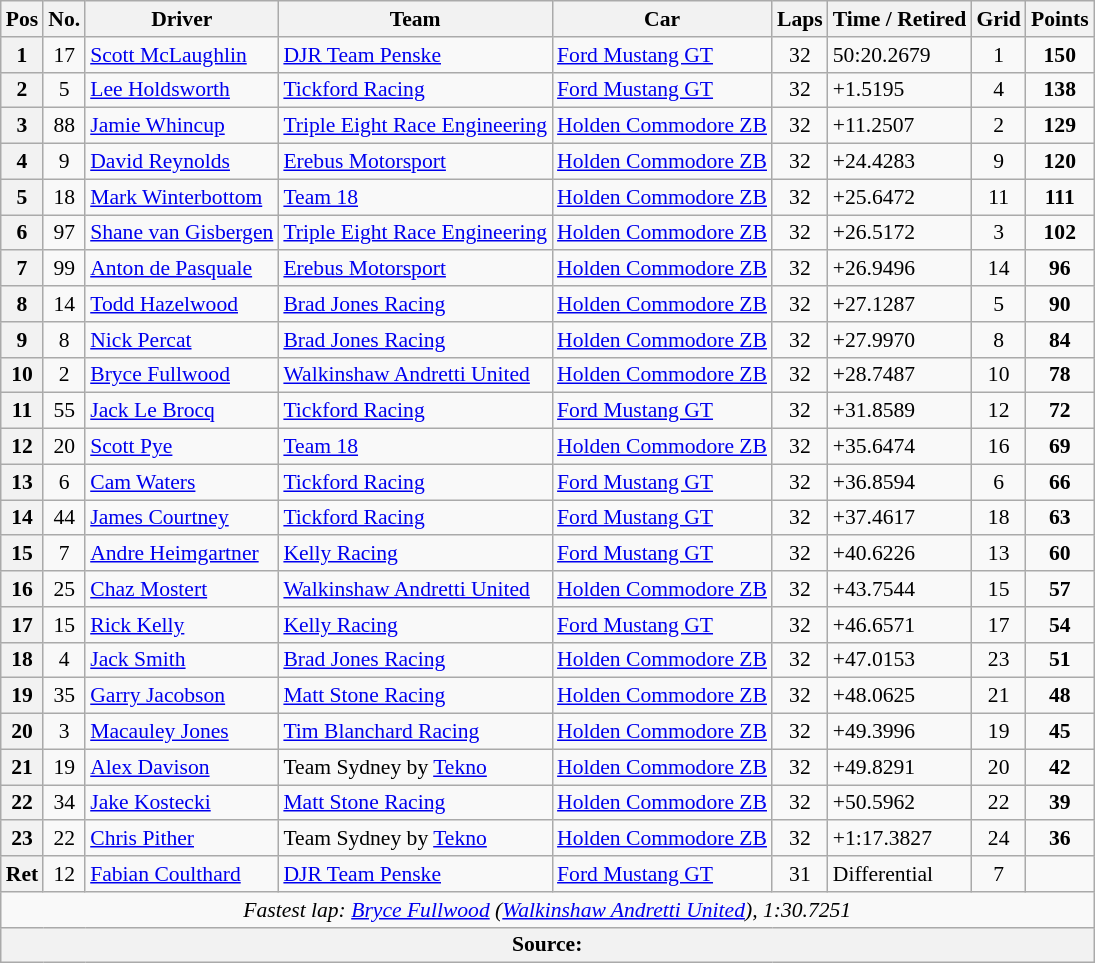<table class="wikitable" style="font-size:90%;">
<tr>
<th>Pos</th>
<th>No.</th>
<th>Driver</th>
<th>Team</th>
<th>Car</th>
<th>Laps</th>
<th>Time / Retired</th>
<th>Grid</th>
<th>Points</th>
</tr>
<tr>
<th>1</th>
<td align="center">17</td>
<td> <a href='#'>Scott McLaughlin</a></td>
<td><a href='#'>DJR Team Penske</a></td>
<td><a href='#'>Ford Mustang GT</a></td>
<td align="center">32</td>
<td>50:20.2679</td>
<td align="center">1</td>
<td align="center"><strong>150</strong></td>
</tr>
<tr>
<th>2</th>
<td align="center">5</td>
<td> <a href='#'>Lee Holdsworth</a></td>
<td><a href='#'>Tickford Racing</a></td>
<td><a href='#'>Ford Mustang GT</a></td>
<td align="center">32</td>
<td>+1.5195</td>
<td align="center">4</td>
<td align="center"><strong>138</strong></td>
</tr>
<tr>
<th>3</th>
<td align="center">88</td>
<td> <a href='#'>Jamie Whincup</a></td>
<td><a href='#'>Triple Eight Race Engineering</a></td>
<td><a href='#'>Holden Commodore ZB</a></td>
<td align="center">32</td>
<td>+11.2507</td>
<td align="center">2</td>
<td align="center"><strong>129</strong></td>
</tr>
<tr>
<th>4</th>
<td align="center">9</td>
<td> <a href='#'>David Reynolds</a></td>
<td><a href='#'>Erebus Motorsport</a></td>
<td><a href='#'>Holden Commodore ZB</a></td>
<td align="center">32</td>
<td>+24.4283</td>
<td align="center">9</td>
<td align="center"><strong>120</strong></td>
</tr>
<tr>
<th>5</th>
<td align="center">18</td>
<td> <a href='#'>Mark Winterbottom</a></td>
<td><a href='#'>Team 18</a></td>
<td><a href='#'>Holden Commodore ZB</a></td>
<td align="center">32</td>
<td>+25.6472</td>
<td align="center">11</td>
<td align="center"><strong>111</strong></td>
</tr>
<tr>
<th>6</th>
<td align="center">97</td>
<td> <a href='#'>Shane van Gisbergen</a></td>
<td><a href='#'>Triple Eight Race Engineering</a></td>
<td><a href='#'>Holden Commodore ZB</a></td>
<td align="center">32</td>
<td>+26.5172</td>
<td align="center">3</td>
<td align="center"><strong>102</strong></td>
</tr>
<tr>
<th>7</th>
<td align="center">99</td>
<td> <a href='#'>Anton de Pasquale</a></td>
<td><a href='#'>Erebus Motorsport</a></td>
<td><a href='#'>Holden Commodore ZB</a></td>
<td align="center">32</td>
<td>+26.9496</td>
<td align="center">14</td>
<td align="center"><strong>96</strong></td>
</tr>
<tr>
<th>8</th>
<td align="center">14</td>
<td> <a href='#'>Todd Hazelwood</a></td>
<td><a href='#'>Brad Jones Racing</a></td>
<td><a href='#'>Holden Commodore ZB</a></td>
<td align="center">32</td>
<td>+27.1287</td>
<td align="center">5</td>
<td align="center"><strong>90</strong></td>
</tr>
<tr>
<th>9</th>
<td align="center">8</td>
<td> <a href='#'>Nick Percat</a></td>
<td><a href='#'>Brad Jones Racing</a></td>
<td><a href='#'>Holden Commodore ZB</a></td>
<td align="center">32</td>
<td>+27.9970</td>
<td align="center">8</td>
<td align="center"><strong>84</strong></td>
</tr>
<tr>
<th>10</th>
<td align="center">2</td>
<td> <a href='#'>Bryce Fullwood</a></td>
<td><a href='#'>Walkinshaw Andretti United</a></td>
<td><a href='#'>Holden Commodore ZB</a></td>
<td align="center">32</td>
<td>+28.7487</td>
<td align="center">10</td>
<td align="center"><strong>78</strong></td>
</tr>
<tr>
<th>11</th>
<td align="center">55</td>
<td> <a href='#'>Jack Le Brocq</a></td>
<td><a href='#'>Tickford Racing</a></td>
<td><a href='#'>Ford Mustang GT</a></td>
<td align="center">32</td>
<td>+31.8589</td>
<td align="center">12</td>
<td align="center"><strong>72</strong></td>
</tr>
<tr>
<th>12</th>
<td align="center">20</td>
<td> <a href='#'>Scott Pye</a></td>
<td><a href='#'>Team 18</a></td>
<td><a href='#'>Holden Commodore ZB</a></td>
<td align="center">32</td>
<td>+35.6474</td>
<td align="center">16</td>
<td align="center"><strong>69</strong></td>
</tr>
<tr>
<th>13</th>
<td align="center">6</td>
<td> <a href='#'>Cam Waters</a></td>
<td><a href='#'>Tickford Racing</a></td>
<td><a href='#'>Ford Mustang GT</a></td>
<td align="center">32</td>
<td>+36.8594</td>
<td align="center">6</td>
<td align="center"><strong>66</strong></td>
</tr>
<tr>
<th>14</th>
<td align="center">44</td>
<td> <a href='#'>James Courtney</a></td>
<td><a href='#'>Tickford Racing</a></td>
<td><a href='#'>Ford Mustang GT</a></td>
<td align="center">32</td>
<td>+37.4617</td>
<td align="center">18</td>
<td align="center"><strong>63</strong></td>
</tr>
<tr>
<th>15</th>
<td align="center">7</td>
<td> <a href='#'>Andre Heimgartner</a></td>
<td><a href='#'>Kelly Racing</a></td>
<td><a href='#'>Ford Mustang GT</a></td>
<td align="center">32</td>
<td>+40.6226</td>
<td align="center">13</td>
<td align="center"><strong>60</strong></td>
</tr>
<tr>
<th>16</th>
<td align="center">25</td>
<td> <a href='#'>Chaz Mostert</a></td>
<td><a href='#'>Walkinshaw Andretti United</a></td>
<td><a href='#'>Holden Commodore ZB</a></td>
<td align="center">32</td>
<td>+43.7544</td>
<td align="center">15</td>
<td align="center"><strong>57</strong></td>
</tr>
<tr>
<th>17</th>
<td align="center">15</td>
<td> <a href='#'>Rick Kelly</a></td>
<td><a href='#'>Kelly Racing</a></td>
<td><a href='#'>Ford Mustang GT</a></td>
<td align="center">32</td>
<td>+46.6571</td>
<td align="center">17</td>
<td align="center"><strong>54</strong></td>
</tr>
<tr>
<th>18</th>
<td align="center">4</td>
<td> <a href='#'>Jack Smith</a></td>
<td><a href='#'>Brad Jones Racing</a></td>
<td><a href='#'>Holden Commodore ZB</a></td>
<td align="center">32</td>
<td>+47.0153</td>
<td align="center">23</td>
<td align="center"><strong>51</strong></td>
</tr>
<tr>
<th>19</th>
<td align="center">35</td>
<td> <a href='#'>Garry Jacobson</a></td>
<td><a href='#'>Matt Stone Racing</a></td>
<td><a href='#'>Holden Commodore ZB</a></td>
<td align="center">32</td>
<td>+48.0625</td>
<td align="center">21</td>
<td align="center"><strong>48</strong></td>
</tr>
<tr>
<th>20</th>
<td align="center">3</td>
<td> <a href='#'>Macauley Jones</a></td>
<td><a href='#'>Tim Blanchard Racing</a></td>
<td><a href='#'>Holden Commodore ZB</a></td>
<td align="center">32</td>
<td>+49.3996</td>
<td align="center">19</td>
<td align="center"><strong>45</strong></td>
</tr>
<tr>
<th>21</th>
<td align="center">19</td>
<td> <a href='#'>Alex Davison</a></td>
<td>Team Sydney by <a href='#'>Tekno</a></td>
<td><a href='#'>Holden Commodore ZB</a></td>
<td align="center">32</td>
<td>+49.8291</td>
<td align="center">20</td>
<td align="center"><strong>42</strong></td>
</tr>
<tr>
<th>22</th>
<td align="center">34</td>
<td> <a href='#'>Jake Kostecki</a></td>
<td><a href='#'>Matt Stone Racing</a></td>
<td><a href='#'>Holden Commodore ZB</a></td>
<td align="center">32</td>
<td>+50.5962</td>
<td align="center">22</td>
<td align="center"><strong>39</strong></td>
</tr>
<tr>
<th>23</th>
<td align="center">22</td>
<td> <a href='#'>Chris Pither</a></td>
<td>Team Sydney by <a href='#'>Tekno</a></td>
<td><a href='#'>Holden Commodore ZB</a></td>
<td align="center">32</td>
<td>+1:17.3827</td>
<td align="center">24</td>
<td align="center"><strong>36</strong></td>
</tr>
<tr>
<th>Ret</th>
<td align="center">12</td>
<td> <a href='#'>Fabian Coulthard</a></td>
<td><a href='#'>DJR Team Penske</a></td>
<td><a href='#'>Ford Mustang GT</a></td>
<td align="center">31</td>
<td>Differential</td>
<td align="center">7</td>
<td align="center"></td>
</tr>
<tr>
<td colspan=9 align=center><em>Fastest lap: <a href='#'>Bryce Fullwood</a> (<a href='#'>Walkinshaw Andretti United</a>), 1:30.7251</em></td>
</tr>
<tr>
<th colspan=9>Source:</th>
</tr>
</table>
